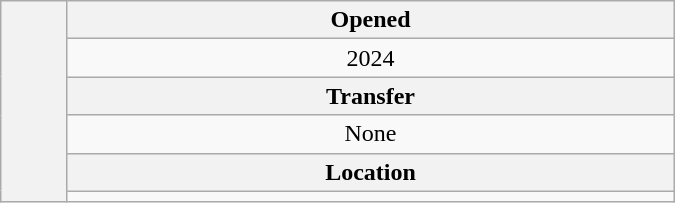<table class=wikitable style="text-align: center; width: 450px; float:right">
<tr>
<th rowspan="6"></th>
<th>Opened</th>
</tr>
<tr>
<td>2024</td>
</tr>
<tr>
<th>Transfer</th>
</tr>
<tr>
<td>None</td>
</tr>
<tr>
<th>Location</th>
</tr>
<tr>
<td></td>
</tr>
</table>
